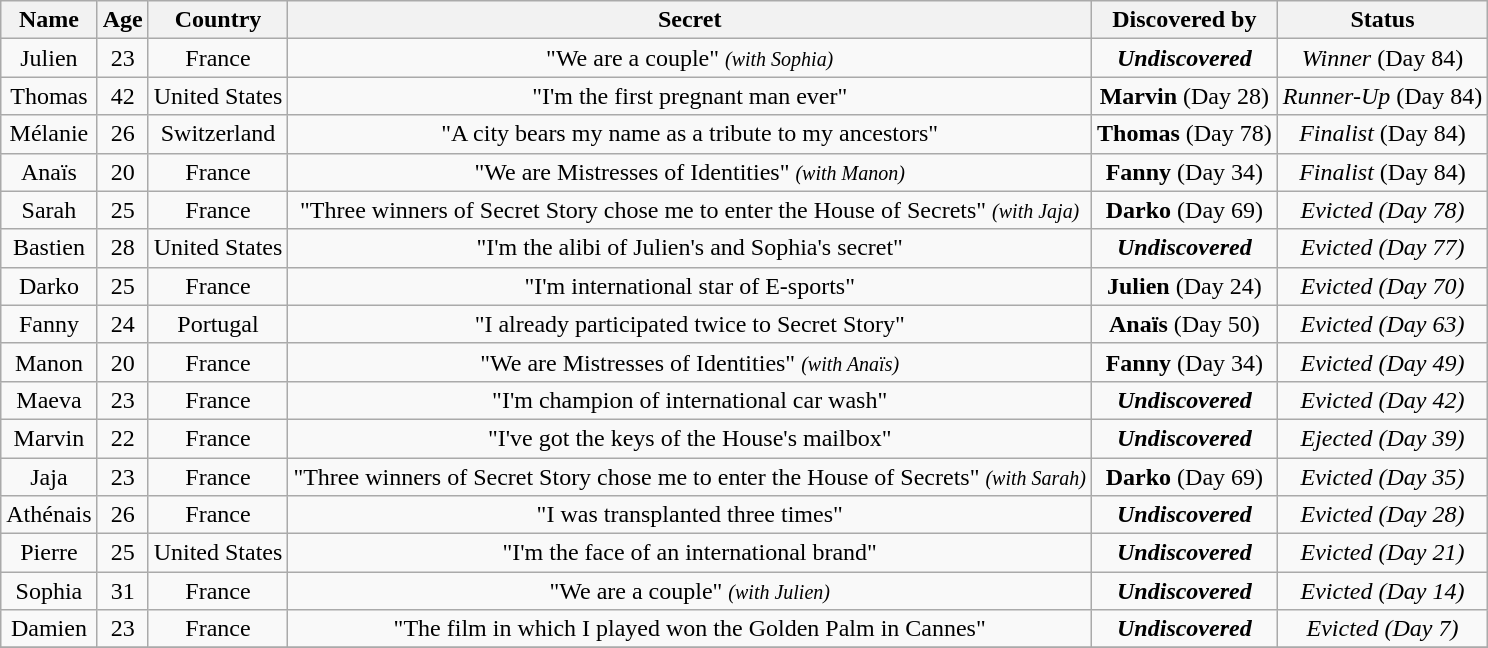<table class="wikitable sortable centre" style="text-align:center;font-size:100%;">
<tr>
<th>Name</th>
<th>Age</th>
<th>Country</th>
<th>Secret</th>
<th>Discovered by</th>
<th>Status</th>
</tr>
<tr>
<td>Julien</td>
<td>23</td>
<td>France</td>
<td>"We are a couple" <small><em>(with Sophia)</em></small></td>
<td><strong><em>Undiscovered</em></strong></td>
<td><em>Winner</em> (Day 84)</td>
</tr>
<tr>
<td>Thomas</td>
<td>42</td>
<td>United States</td>
<td>"I'm the first pregnant man ever"</td>
<td><strong>Marvin</strong> (Day 28)</td>
<td><em>Runner-Up</em> (Day 84)</td>
</tr>
<tr>
<td>Mélanie</td>
<td>26</td>
<td>Switzerland</td>
<td>"A city bears my name as a tribute to my ancestors"</td>
<td><strong>Thomas</strong> (Day 78)</td>
<td><em>Finalist</em> (Day 84)</td>
</tr>
<tr>
<td>Anaïs</td>
<td>20</td>
<td>France</td>
<td>"We are Mistresses of Identities" <small><em>(with Manon)</em></small></td>
<td><strong>Fanny</strong> (Day 34)</td>
<td><em>Finalist</em> (Day 84)</td>
</tr>
<tr>
<td>Sarah</td>
<td>25</td>
<td>France</td>
<td>"Three winners of Secret Story chose me to enter the House of Secrets" <small><em>(with Jaja)</em></small></td>
<td><strong>Darko</strong> (Day 69)</td>
<td><em>Evicted (Day 78)</em></td>
</tr>
<tr>
<td>Bastien</td>
<td>28</td>
<td>United States</td>
<td>"I'm the alibi of Julien's and Sophia's secret"</td>
<td><strong><em>Undiscovered</em></strong></td>
<td><em>Evicted (Day 77)</em></td>
</tr>
<tr>
<td>Darko</td>
<td>25</td>
<td>France</td>
<td>"I'm international star of E-sports"</td>
<td><strong>Julien</strong> (Day 24)</td>
<td><em>Evicted (Day 70)</em></td>
</tr>
<tr>
<td>Fanny</td>
<td>24</td>
<td>Portugal</td>
<td>"I already participated twice to Secret Story"</td>
<td><strong>Anaïs</strong> (Day 50)</td>
<td><em>Evicted (Day 63)</em></td>
</tr>
<tr>
<td>Manon</td>
<td>20</td>
<td>France</td>
<td>"We are Mistresses of Identities" <small><em>(with Anaïs)</em></small></td>
<td><strong>Fanny</strong> (Day 34)</td>
<td><em>Evicted (Day 49)</em></td>
</tr>
<tr>
<td>Maeva</td>
<td>23</td>
<td>France</td>
<td>"I'm champion of international car wash"</td>
<td><strong><em>Undiscovered</em></strong></td>
<td><em>Evicted (Day 42)</em></td>
</tr>
<tr>
<td>Marvin</td>
<td>22</td>
<td>France</td>
<td>"I've got the keys of the House's mailbox"</td>
<td><strong><em>Undiscovered</em></strong></td>
<td><em>Ejected (Day 39)</em></td>
</tr>
<tr>
<td>Jaja</td>
<td>23</td>
<td>France</td>
<td>"Three winners of Secret Story chose me to enter the House of Secrets" <small><em>(with Sarah)</em></small></td>
<td><strong>Darko</strong> (Day 69)</td>
<td><em>Evicted (Day 35)</em></td>
</tr>
<tr>
<td>Athénais</td>
<td>26</td>
<td>France</td>
<td>"I was transplanted three times"</td>
<td><strong><em>Undiscovered</em></strong></td>
<td><em>Evicted (Day 28)</em></td>
</tr>
<tr>
<td>Pierre</td>
<td>25</td>
<td>United States</td>
<td>"I'm the face of an international brand"</td>
<td><strong><em>Undiscovered</em></strong></td>
<td><em>Evicted (Day 21)</em></td>
</tr>
<tr>
<td>Sophia</td>
<td>31</td>
<td>France</td>
<td>"We are a couple" <small><em>(with Julien)</em></small></td>
<td><strong><em>Undiscovered</em></strong></td>
<td><em>Evicted (Day 14)</em></td>
</tr>
<tr>
<td>Damien</td>
<td>23</td>
<td>France</td>
<td>"The film in which I played won the Golden Palm in Cannes"</td>
<td><strong><em>Undiscovered</em></strong></td>
<td><em>Evicted (Day 7)</em></td>
</tr>
<tr>
</tr>
</table>
